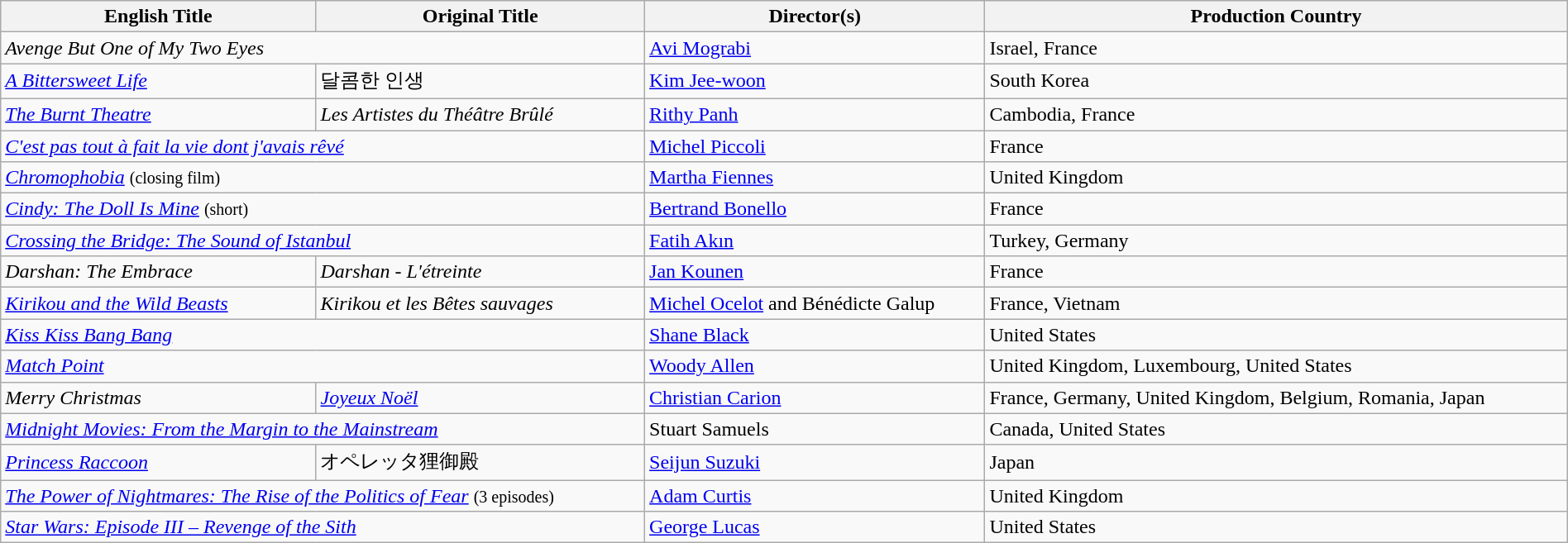<table class="wikitable" width="100%" cellpadding="5">
<tr>
<th scope="col">English Title</th>
<th scope="col">Original Title</th>
<th scope="col">Director(s)</th>
<th scope="col">Production Country</th>
</tr>
<tr>
<td colspan="2"><em>Avenge But One of My Two Eyes</em></td>
<td><a href='#'>Avi Mograbi</a></td>
<td>Israel, France</td>
</tr>
<tr>
<td><em><a href='#'>A Bittersweet Life</a></em></td>
<td>달콤한 인생</td>
<td><a href='#'>Kim Jee-woon</a></td>
<td>South Korea</td>
</tr>
<tr>
<td><em><a href='#'>The Burnt Theatre</a></em></td>
<td><em>Les Artistes du Théâtre Brûlé</em></td>
<td><a href='#'>Rithy Panh</a></td>
<td>Cambodia, France</td>
</tr>
<tr>
<td colspan="2"><em><a href='#'>C'est pas tout à fait la vie dont j'avais rêvé</a></em></td>
<td><a href='#'>Michel Piccoli</a></td>
<td>France</td>
</tr>
<tr>
<td colspan="2"><em><a href='#'>Chromophobia</a></em> <small>(closing film)</small></td>
<td><a href='#'>Martha Fiennes</a></td>
<td>United Kingdom</td>
</tr>
<tr>
<td colspan="2"><em><a href='#'>Cindy: The Doll Is Mine</a></em> <small>(short)</small></td>
<td><a href='#'>Bertrand Bonello</a></td>
<td>France</td>
</tr>
<tr>
<td colspan="2"><em><a href='#'>Crossing the Bridge: The Sound of Istanbul</a></em></td>
<td><a href='#'>Fatih Akın</a></td>
<td>Turkey, Germany</td>
</tr>
<tr>
<td><em>Darshan: The Embrace</em></td>
<td><em>Darshan - L'étreinte</em></td>
<td><a href='#'>Jan Kounen</a></td>
<td>France</td>
</tr>
<tr>
<td><em><a href='#'>Kirikou and the Wild Beasts</a></em></td>
<td><em>Kirikou et les Bêtes sauvages</em></td>
<td><a href='#'>Michel Ocelot</a> and Bénédicte Galup</td>
<td>France, Vietnam</td>
</tr>
<tr>
<td colspan="2"><em><a href='#'>Kiss Kiss Bang Bang</a></em></td>
<td><a href='#'>Shane Black</a></td>
<td>United States</td>
</tr>
<tr>
<td colspan="2"><em><a href='#'>Match Point</a></em></td>
<td><a href='#'>Woody Allen</a></td>
<td>United Kingdom, Luxembourg, United States</td>
</tr>
<tr>
<td><em>Merry Christmas</em></td>
<td><em><a href='#'>Joyeux Noël</a></em></td>
<td><a href='#'>Christian Carion</a></td>
<td>France, Germany, United Kingdom, Belgium, Romania, Japan</td>
</tr>
<tr>
<td colspan="2"><em><a href='#'>Midnight Movies: From the Margin to the Mainstream</a></em></td>
<td>Stuart Samuels</td>
<td>Canada, United States</td>
</tr>
<tr>
<td><em><a href='#'>Princess Raccoon</a></em></td>
<td>オペレッタ狸御殿</td>
<td><a href='#'>Seijun Suzuki</a></td>
<td>Japan</td>
</tr>
<tr>
<td colspan="2"><em><a href='#'>The Power of Nightmares: The Rise of the Politics of Fear</a></em> <small>(3 episodes)</small></td>
<td><a href='#'>Adam Curtis</a></td>
<td>United Kingdom</td>
</tr>
<tr>
<td colspan="2"><em><a href='#'>Star Wars: Episode III – Revenge of the Sith</a></em></td>
<td><a href='#'>George Lucas</a></td>
<td>United States</td>
</tr>
</table>
